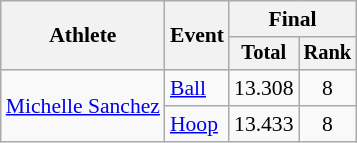<table class="wikitable" style="font-size:90%">
<tr>
<th rowspan="2">Athlete</th>
<th rowspan="2">Event</th>
<th colspan="2">Final</th>
</tr>
<tr style="font-size:95%">
<th>Total</th>
<th>Rank</th>
</tr>
<tr align=center>
<td align=left rowspan=2><a href='#'>Michelle Sanchez</a></td>
<td align=left><a href='#'>Ball</a></td>
<td>13.308</td>
<td>8</td>
</tr>
<tr align=center>
<td align=left><a href='#'>Hoop</a></td>
<td>13.433</td>
<td>8</td>
</tr>
</table>
